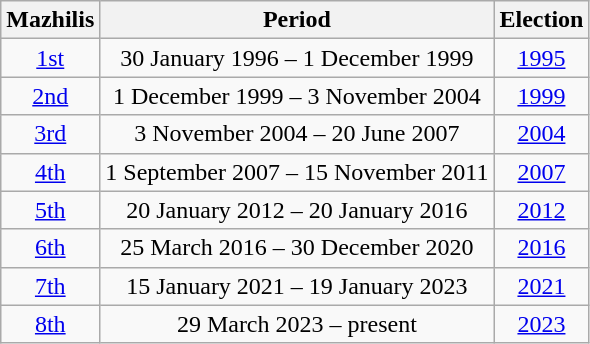<table class="wikitable" style="text-align:right">
<tr>
<th>Mazhilis</th>
<th>Period</th>
<th>Election</th>
</tr>
<tr>
<td align="center"><a href='#'>1st</a></td>
<td align="center">30 January 1996 – 1 December 1999</td>
<td align="center"><a href='#'>1995</a></td>
</tr>
<tr>
<td align="center"><a href='#'>2nd</a></td>
<td align="center">1 December 1999 – 3 November 2004</td>
<td align="center"><a href='#'>1999</a></td>
</tr>
<tr>
<td align="center"><a href='#'>3rd</a></td>
<td align="center">3 November 2004 – 20 June 2007</td>
<td align="center"><a href='#'>2004</a></td>
</tr>
<tr>
<td align="center"><a href='#'>4th</a></td>
<td align="center">1 September 2007 – 15 November 2011</td>
<td align="center"><a href='#'>2007</a></td>
</tr>
<tr>
<td align="center"><a href='#'>5th</a></td>
<td align="center">20 January 2012 – 20 January 2016</td>
<td align="center"><a href='#'>2012</a></td>
</tr>
<tr>
<td align="center"><a href='#'>6th</a></td>
<td align="center">25 March 2016 – 30 December 2020</td>
<td align="center"><a href='#'>2016</a></td>
</tr>
<tr>
<td align="center"><a href='#'>7th</a></td>
<td align="center">15 January 2021 – 19 January 2023</td>
<td align="center"><a href='#'>2021</a></td>
</tr>
<tr>
<td align="center"><a href='#'>8th</a></td>
<td align="center">29 March 2023 – present</td>
<td align="center"><a href='#'>2023</a></td>
</tr>
</table>
